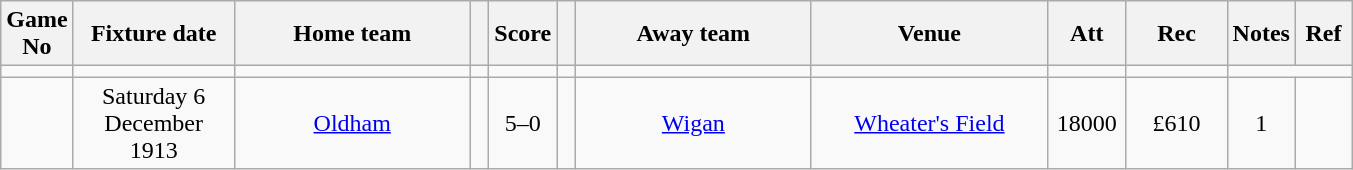<table class="wikitable" style="text-align:center;">
<tr>
<th width=20 abbr="No">Game No</th>
<th width=100 abbr="Date">Fixture date</th>
<th width=150 abbr="Home team">Home team</th>
<th width=5 abbr="space"></th>
<th width=20 abbr="Score">Score</th>
<th width=5 abbr="space"></th>
<th width=150 abbr="Away team">Away team</th>
<th width=150 abbr="Venue">Venue</th>
<th width=45 abbr="Att">Att</th>
<th width=60 abbr="Rec">Rec</th>
<th width=20 abbr="Notes">Notes</th>
<th width=30 abbr="Ref">Ref</th>
</tr>
<tr>
<td></td>
<td></td>
<td></td>
<td></td>
<td></td>
<td></td>
<td></td>
<td></td>
<td></td>
<td></td>
</tr>
<tr>
<td></td>
<td>Saturday 6 December 1913</td>
<td><a href='#'>Oldham</a></td>
<td></td>
<td>5–0</td>
<td></td>
<td><a href='#'>Wigan</a></td>
<td><a href='#'>Wheater's Field</a></td>
<td>18000</td>
<td>£610</td>
<td>1</td>
<td></td>
</tr>
</table>
